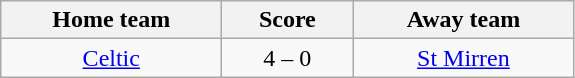<table class="wikitable" style="text-align: center">
<tr>
<th width=140>Home team</th>
<th width=80>Score</th>
<th width=140>Away team</th>
</tr>
<tr>
<td><a href='#'>Celtic</a></td>
<td>4 – 0</td>
<td><a href='#'>St Mirren</a></td>
</tr>
</table>
